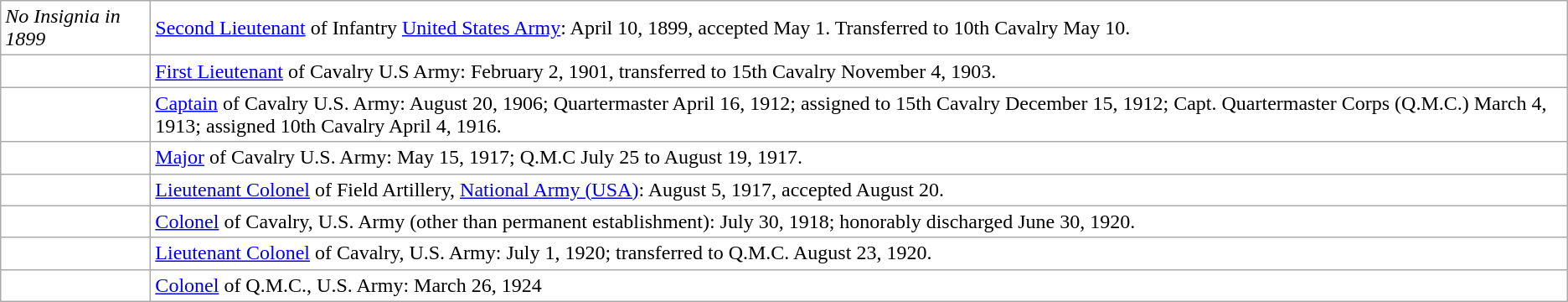<table class="wikitable" style="background:white">
<tr>
<td><em>No Insignia in 1899</em></td>
<td><a href='#'>Second Lieutenant</a> of Infantry <a href='#'>United States Army</a>: April 10, 1899, accepted May 1. Transferred to 10th Cavalry May 10.</td>
</tr>
<tr>
<td></td>
<td><a href='#'>First Lieutenant</a> of Cavalry U.S Army: February 2, 1901, transferred to 15th Cavalry November 4, 1903.</td>
</tr>
<tr>
<td></td>
<td><a href='#'>Captain</a> of Cavalry U.S. Army: August 20, 1906; Quartermaster April 16, 1912; assigned to 15th Cavalry December 15, 1912; Capt. Quartermaster Corps (Q.M.C.) March 4, 1913; assigned 10th Cavalry April 4, 1916.</td>
</tr>
<tr>
<td></td>
<td><a href='#'>Major</a> of Cavalry U.S. Army: May 15, 1917; Q.M.C July 25 to August 19, 1917.</td>
</tr>
<tr>
<td></td>
<td><a href='#'>Lieutenant Colonel</a> of Field Artillery, <a href='#'>National Army (USA)</a>: August 5, 1917, accepted August 20.</td>
</tr>
<tr>
<td></td>
<td><a href='#'>Colonel</a> of Cavalry, U.S. Army (other than permanent establishment): July 30, 1918; honorably discharged June 30, 1920.</td>
</tr>
<tr>
<td></td>
<td><a href='#'>Lieutenant Colonel</a> of Cavalry, U.S. Army: July 1, 1920; transferred to Q.M.C. August 23, 1920.</td>
</tr>
<tr>
<td></td>
<td><a href='#'>Colonel</a> of Q.M.C., U.S. Army: March 26, 1924</td>
</tr>
</table>
